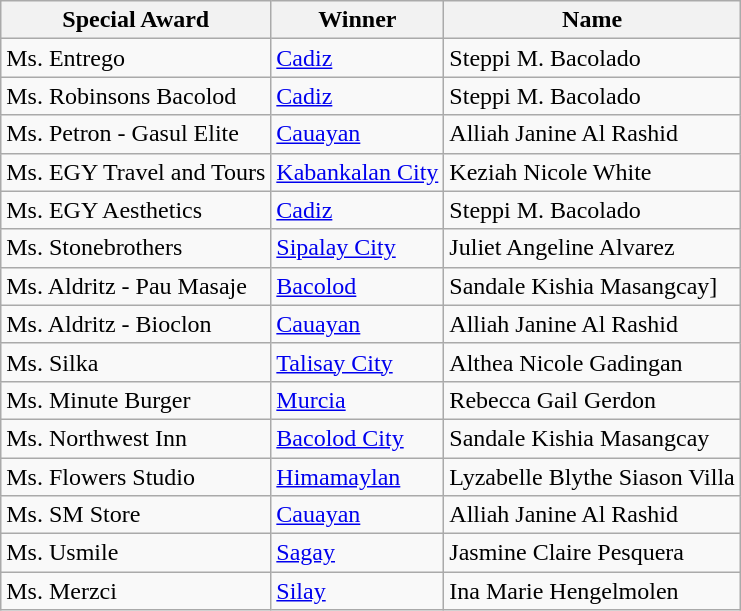<table class="wikitable">
<tr>
<th>Special Award</th>
<th>Winner</th>
<th>Name</th>
</tr>
<tr>
<td>Ms. Entrego</td>
<td><a href='#'>Cadiz</a></td>
<td>Steppi M. Bacolado</td>
</tr>
<tr>
<td>Ms. Robinsons Bacolod</td>
<td><a href='#'>Cadiz</a></td>
<td>Steppi M. Bacolado</td>
</tr>
<tr>
<td>Ms. Petron - Gasul Elite</td>
<td><a href='#'>Cauayan</a></td>
<td>Alliah Janine Al Rashid</td>
</tr>
<tr>
<td>Ms. EGY Travel and Tours</td>
<td><a href='#'>Kabankalan City</a></td>
<td>Keziah Nicole White</td>
</tr>
<tr>
<td>Ms. EGY Aesthetics</td>
<td><a href='#'>Cadiz</a></td>
<td>Steppi M. Bacolado</td>
</tr>
<tr>
<td>Ms. Stonebrothers</td>
<td><a href='#'>Sipalay City</a></td>
<td>Juliet Angeline Alvarez</td>
</tr>
<tr>
<td>Ms. Aldritz - Pau Masaje</td>
<td><a href='#'>Bacolod</a></td>
<td>Sandale Kishia Masangcay]</td>
</tr>
<tr>
<td>Ms. Aldritz - Bioclon</td>
<td><a href='#'>Cauayan</a></td>
<td>Alliah Janine Al Rashid</td>
</tr>
<tr>
<td>Ms. Silka</td>
<td><a href='#'>Talisay City</a></td>
<td>Althea Nicole Gadingan</td>
</tr>
<tr>
<td>Ms. Minute Burger</td>
<td><a href='#'>Murcia</a></td>
<td>Rebecca Gail Gerdon</td>
</tr>
<tr>
<td>Ms. Northwest Inn</td>
<td><a href='#'>Bacolod City</a></td>
<td>Sandale Kishia Masangcay</td>
</tr>
<tr>
<td>Ms. Flowers Studio</td>
<td><a href='#'>Himamaylan</a></td>
<td>Lyzabelle Blythe Siason Villa</td>
</tr>
<tr>
<td>Ms. SM Store</td>
<td><a href='#'>Cauayan</a></td>
<td>Alliah Janine Al Rashid</td>
</tr>
<tr>
<td>Ms. Usmile</td>
<td><a href='#'>Sagay</a></td>
<td>Jasmine Claire Pesquera</td>
</tr>
<tr>
<td>Ms. Merzci</td>
<td><a href='#'>Silay</a></td>
<td>Ina Marie Hengelmolen</td>
</tr>
</table>
